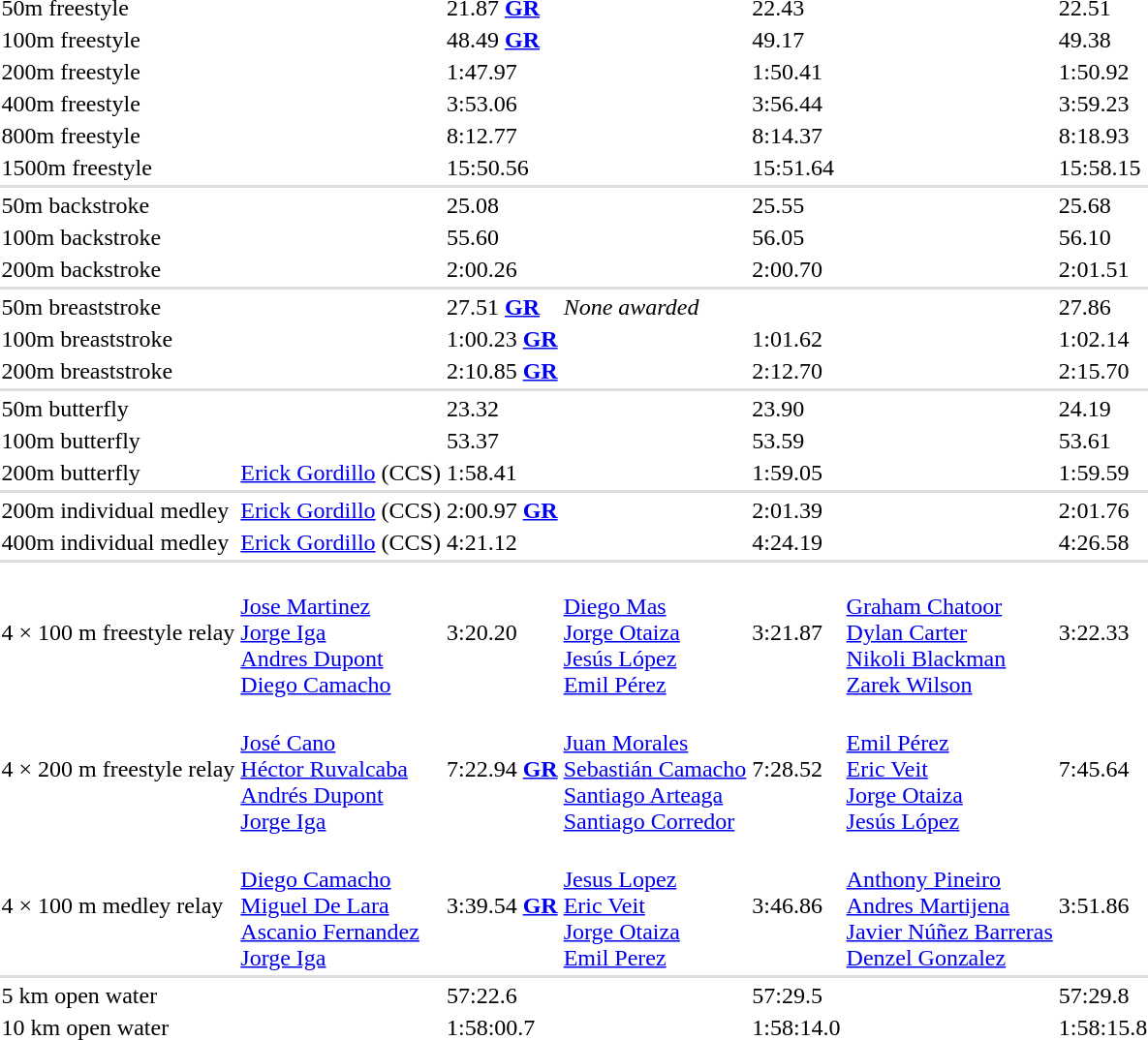<table>
<tr>
<td>50m freestyle</td>
<td></td>
<td>21.87 <strong><a href='#'>GR</a></strong></td>
<td></td>
<td>22.43</td>
<td></td>
<td>22.51</td>
</tr>
<tr>
<td>100m freestyle</td>
<td></td>
<td>48.49 <strong><a href='#'>GR</a></strong></td>
<td></td>
<td>49.17</td>
<td></td>
<td>49.38</td>
</tr>
<tr>
<td>200m freestyle</td>
<td></td>
<td>1:47.97</td>
<td></td>
<td>1:50.41</td>
<td></td>
<td>1:50.92</td>
</tr>
<tr>
<td>400m freestyle</td>
<td></td>
<td>3:53.06</td>
<td></td>
<td>3:56.44</td>
<td></td>
<td>3:59.23</td>
</tr>
<tr>
<td>800m freestyle</td>
<td></td>
<td>8:12.77</td>
<td></td>
<td>8:14.37</td>
<td></td>
<td>8:18.93</td>
</tr>
<tr>
<td>1500m freestyle</td>
<td></td>
<td>15:50.56</td>
<td></td>
<td>15:51.64</td>
<td></td>
<td>15:58.15</td>
</tr>
<tr bgcolor=#DDDDDD>
<td colspan=7></td>
</tr>
<tr>
<td>50m backstroke</td>
<td></td>
<td>25.08</td>
<td></td>
<td>25.55</td>
<td></td>
<td>25.68</td>
</tr>
<tr>
<td>100m backstroke</td>
<td></td>
<td>55.60</td>
<td></td>
<td>56.05</td>
<td></td>
<td>56.10</td>
</tr>
<tr>
<td>200m backstroke</td>
<td></td>
<td>2:00.26</td>
<td></td>
<td>2:00.70</td>
<td></td>
<td>2:01.51</td>
</tr>
<tr bgcolor=#DDDDDD>
<td colspan=7></td>
</tr>
<tr>
<td>50m breaststroke</td>
<td><br></td>
<td>27.51 <strong><a href='#'>GR</a></strong></td>
<td colspan=2><em>None awarded</em></td>
<td></td>
<td>27.86</td>
</tr>
<tr>
<td>100m breaststroke</td>
<td></td>
<td>1:00.23 <strong><a href='#'>GR</a></strong></td>
<td></td>
<td>1:01.62</td>
<td></td>
<td>1:02.14</td>
</tr>
<tr>
<td>200m breaststroke</td>
<td></td>
<td>2:10.85 <strong><a href='#'>GR</a></strong></td>
<td></td>
<td>2:12.70</td>
<td></td>
<td>2:15.70</td>
</tr>
<tr bgcolor=#DDDDDD>
<td colspan=7></td>
</tr>
<tr>
<td>50m butterfly</td>
<td></td>
<td>23.32</td>
<td></td>
<td>23.90</td>
<td></td>
<td>24.19</td>
</tr>
<tr>
<td>100m butterfly</td>
<td></td>
<td>53.37</td>
<td></td>
<td>53.59</td>
<td></td>
<td>53.61</td>
</tr>
<tr>
<td>200m butterfly</td>
<td><a href='#'>Erick Gordillo</a> (CCS)</td>
<td>1:58.41</td>
<td></td>
<td>1:59.05</td>
<td></td>
<td>1:59.59</td>
</tr>
<tr bgcolor=#DDDDDD>
<td colspan=7></td>
</tr>
<tr>
<td>200m individual medley</td>
<td><a href='#'>Erick Gordillo</a> (CCS)</td>
<td>2:00.97 <strong><a href='#'>GR</a></strong></td>
<td></td>
<td>2:01.39</td>
<td></td>
<td>2:01.76</td>
</tr>
<tr>
<td>400m individual medley</td>
<td><a href='#'>Erick Gordillo</a> (CCS)</td>
<td>4:21.12</td>
<td></td>
<td>4:24.19</td>
<td></td>
<td>4:26.58</td>
</tr>
<tr bgcolor=#DDDDDD>
<td colspan=7></td>
</tr>
<tr>
<td>4 × 100 m freestyle relay</td>
<td><br><a href='#'>Jose Martinez</a><br><a href='#'>Jorge Iga</a><br><a href='#'>Andres Dupont</a><br><a href='#'>Diego Camacho</a></td>
<td>3:20.20</td>
<td><br><a href='#'>Diego Mas</a><br><a href='#'>Jorge Otaiza</a><br><a href='#'>Jesús López</a><br><a href='#'>Emil Pérez</a></td>
<td>3:21.87</td>
<td><br><a href='#'>Graham Chatoor</a><br><a href='#'>Dylan Carter</a><br><a href='#'>Nikoli Blackman</a><br><a href='#'>Zarek Wilson</a></td>
<td>3:22.33</td>
</tr>
<tr>
<td>4 × 200 m freestyle relay</td>
<td><br><a href='#'>José Cano</a><br><a href='#'>Héctor Ruvalcaba</a><br><a href='#'>Andrés Dupont</a><br><a href='#'>Jorge Iga</a></td>
<td>7:22.94 <strong><a href='#'>GR</a></strong></td>
<td><br><a href='#'>Juan Morales</a><br><a href='#'>Sebastián Camacho</a><br><a href='#'>Santiago Arteaga</a><br><a href='#'>Santiago Corredor</a></td>
<td>7:28.52</td>
<td><br><a href='#'>Emil Pérez</a><br><a href='#'>Eric Veit</a><br><a href='#'>Jorge Otaiza</a><br><a href='#'>Jesús López</a></td>
<td>7:45.64</td>
</tr>
<tr>
<td>4 × 100 m medley relay</td>
<td><br><a href='#'>Diego Camacho</a><br><a href='#'>Miguel De Lara</a><br><a href='#'>Ascanio Fernandez</a><br><a href='#'>Jorge Iga</a></td>
<td>3:39.54 <strong><a href='#'>GR</a></strong></td>
<td><br><a href='#'>Jesus Lopez</a><br><a href='#'>Eric Veit</a><br><a href='#'>Jorge Otaiza</a><br><a href='#'>Emil Perez</a></td>
<td>3:46.86</td>
<td><br><a href='#'>Anthony Pineiro</a><br><a href='#'>Andres Martijena</a><br><a href='#'>Javier Núñez Barreras</a><br><a href='#'>Denzel Gonzalez</a></td>
<td>3:51.86</td>
</tr>
<tr bgcolor=#DDDDDD>
<td colspan=7></td>
</tr>
<tr>
<td>5 km open water</td>
<td></td>
<td>57:22.6</td>
<td></td>
<td>57:29.5</td>
<td></td>
<td>57:29.8</td>
</tr>
<tr>
<td>10 km open water</td>
<td></td>
<td>1:58:00.7</td>
<td></td>
<td>1:58:14.0</td>
<td></td>
<td>1:58:15.8</td>
</tr>
</table>
